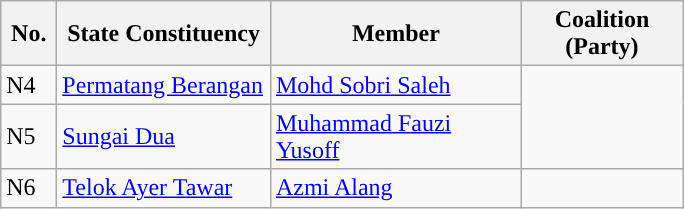<table class="wikitable">
<tr>
<th width="30">No.</th>
<th width="135">State Constituency</th>
<th width="160">Member</th>
<th width="100">Coalition (Party)</th>
</tr>
<tr>
<td>N4</td>
<td><a href='#'>Permatang Berangan</a></td>
<td><a href='#'>Mohd Sobri Saleh</a></td>
<td rowspan=2></td>
</tr>
<tr>
<td>N5</td>
<td><a href='#'>Sungai Dua</a></td>
<td><a href='#'>Muhammad Fauzi Yusoff</a></td>
</tr>
<tr>
<td>N6</td>
<td><a href='#'>Telok Ayer Tawar</a></td>
<td><a href='#'>Azmi Alang</a></td>
<td></td>
</tr>
</table>
